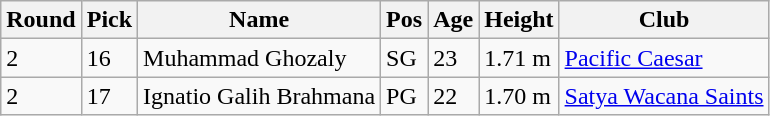<table class="wikitable sortable">
<tr>
<th>Round</th>
<th>Pick</th>
<th>Name</th>
<th>Pos</th>
<th>Age</th>
<th>Height</th>
<th>Club</th>
</tr>
<tr>
<td>2</td>
<td>16</td>
<td>Muhammad Ghozaly</td>
<td>SG</td>
<td>23</td>
<td>1.71 m</td>
<td><a href='#'>Pacific Caesar</a></td>
</tr>
<tr>
<td>2</td>
<td>17</td>
<td>Ignatio Galih Brahmana</td>
<td>PG</td>
<td>22</td>
<td>1.70 m</td>
<td><a href='#'>Satya Wacana Saints</a></td>
</tr>
</table>
